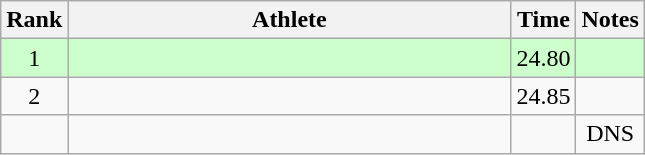<table class="wikitable" style="text-align:center">
<tr>
<th>Rank</th>
<th Style="width:18em">Athlete</th>
<th>Time</th>
<th>Notes</th>
</tr>
<tr style="background:#cfc">
<td>1</td>
<td style="text-align:left"></td>
<td>24.80</td>
<td></td>
</tr>
<tr>
<td>2</td>
<td style="text-align:left"></td>
<td>24.85</td>
<td></td>
</tr>
<tr>
<td></td>
<td style="text-align:left"></td>
<td></td>
<td>DNS</td>
</tr>
</table>
